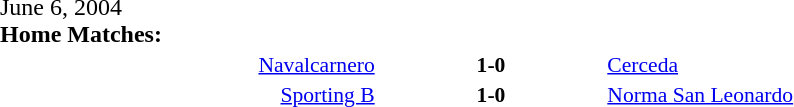<table width=100% cellspacing=1>
<tr>
<th width=20%></th>
<th width=12%></th>
<th width=20%></th>
<th></th>
</tr>
<tr>
<td>June 6, 2004<br><strong>Home Matches:</strong></td>
</tr>
<tr style=font-size:90%>
<td align=right><a href='#'>Navalcarnero</a></td>
<td align=center><strong>1-0</strong></td>
<td><a href='#'>Cerceda</a></td>
</tr>
<tr style=font-size:90%>
<td align=right><a href='#'>Sporting B</a></td>
<td align=center><strong>1-0</strong></td>
<td><a href='#'>Norma San Leonardo</a></td>
</tr>
</table>
